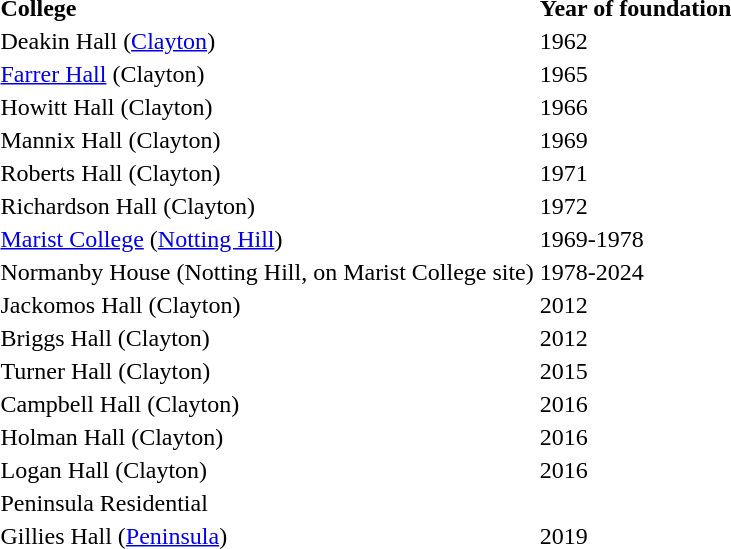<table class="toccolours">
<tr>
<th align=left>College</th>
<th align=left>Year of foundation</th>
</tr>
<tr>
<td>Deakin Hall (<a href='#'>Clayton</a>)</td>
<td>1962</td>
</tr>
<tr>
<td><a href='#'>Farrer Hall</a> (Clayton)</td>
<td>1965</td>
</tr>
<tr>
<td>Howitt Hall (Clayton)</td>
<td>1966</td>
</tr>
<tr>
<td>Mannix Hall (Clayton)</td>
<td>1969</td>
</tr>
<tr>
<td>Roberts Hall (Clayton)</td>
<td>1971</td>
</tr>
<tr>
<td>Richardson Hall (Clayton)</td>
<td>1972</td>
</tr>
<tr>
<td><a href='#'>Marist College</a> (<a href='#'>Notting Hill</a>)</td>
<td>1969-1978</td>
</tr>
<tr>
<td>Normanby House (Notting Hill, on Marist College site)</td>
<td>1978-2024</td>
</tr>
<tr>
<td>Jackomos Hall (Clayton)</td>
<td>2012</td>
</tr>
<tr>
<td>Briggs Hall (Clayton)</td>
<td>2012</td>
</tr>
<tr>
<td>Turner Hall (Clayton)</td>
<td>2015</td>
</tr>
<tr>
<td>Campbell Hall (Clayton)</td>
<td>2016</td>
</tr>
<tr>
<td>Holman Hall (Clayton)</td>
<td>2016</td>
</tr>
<tr>
<td>Logan Hall (Clayton)</td>
<td>2016</td>
</tr>
<tr>
<td>Peninsula Residential</td>
</tr>
<tr>
<td>Gillies Hall (<a href='#'>Peninsula</a>)</td>
<td>2019</td>
</tr>
</table>
